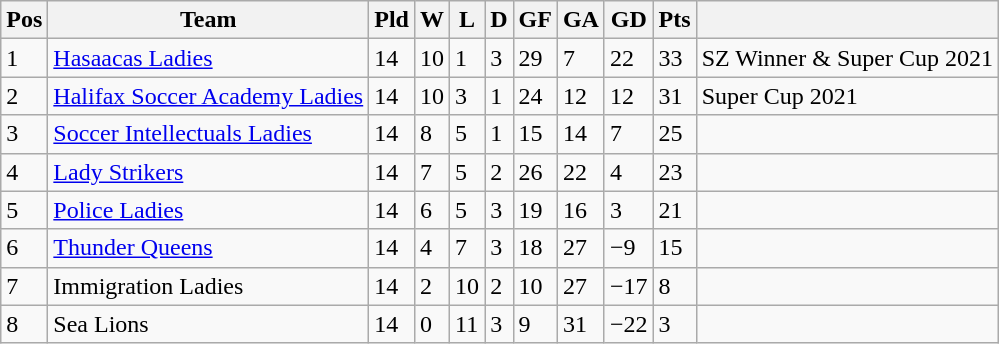<table class="wikitable">
<tr>
<th>Pos</th>
<th>Team</th>
<th>Pld</th>
<th>W</th>
<th>L</th>
<th>D</th>
<th>GF</th>
<th>GA</th>
<th>GD</th>
<th>Pts</th>
<th></th>
</tr>
<tr>
<td>1</td>
<td><a href='#'>Hasaacas Ladies</a></td>
<td>14</td>
<td>10</td>
<td>1</td>
<td>3</td>
<td>29</td>
<td>7</td>
<td>22</td>
<td>33</td>
<td>SZ Winner & Super Cup 2021</td>
</tr>
<tr>
<td>2</td>
<td><a href='#'>Halifax Soccer Academy Ladies</a></td>
<td>14</td>
<td>10</td>
<td>3</td>
<td>1</td>
<td>24</td>
<td>12</td>
<td>12</td>
<td>31</td>
<td>Super Cup 2021</td>
</tr>
<tr>
<td>3</td>
<td><a href='#'>Soccer Intellectuals Ladies</a></td>
<td>14</td>
<td>8</td>
<td>5</td>
<td>1</td>
<td>15</td>
<td>14</td>
<td>7</td>
<td>25</td>
<td></td>
</tr>
<tr>
<td>4</td>
<td><a href='#'>Lady Strikers</a></td>
<td>14</td>
<td>7</td>
<td>5</td>
<td>2</td>
<td>26</td>
<td>22</td>
<td>4</td>
<td>23</td>
<td></td>
</tr>
<tr>
<td>5</td>
<td><a href='#'>Police Ladies</a></td>
<td>14</td>
<td>6</td>
<td>5</td>
<td>3</td>
<td>19</td>
<td>16</td>
<td>3</td>
<td>21</td>
<td></td>
</tr>
<tr>
<td>6</td>
<td><a href='#'>Thunder Queens</a></td>
<td>14</td>
<td>4</td>
<td>7</td>
<td>3</td>
<td>18</td>
<td>27</td>
<td>−9</td>
<td>15</td>
<td></td>
</tr>
<tr>
<td>7</td>
<td>Immigration Ladies</td>
<td>14</td>
<td>2</td>
<td>10</td>
<td>2</td>
<td>10</td>
<td>27</td>
<td>−17</td>
<td>8</td>
<td></td>
</tr>
<tr>
<td>8</td>
<td>Sea Lions</td>
<td>14</td>
<td>0</td>
<td>11</td>
<td>3</td>
<td>9</td>
<td>31</td>
<td>−22</td>
<td>3</td>
<td></td>
</tr>
</table>
